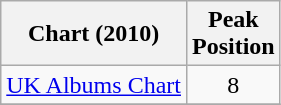<table class="wikitable sortable">
<tr>
<th>Chart (2010)</th>
<th>Peak<br>Position</th>
</tr>
<tr>
<td align="left"><a href='#'>UK Albums Chart</a></td>
<td align="center">8</td>
</tr>
<tr>
</tr>
</table>
